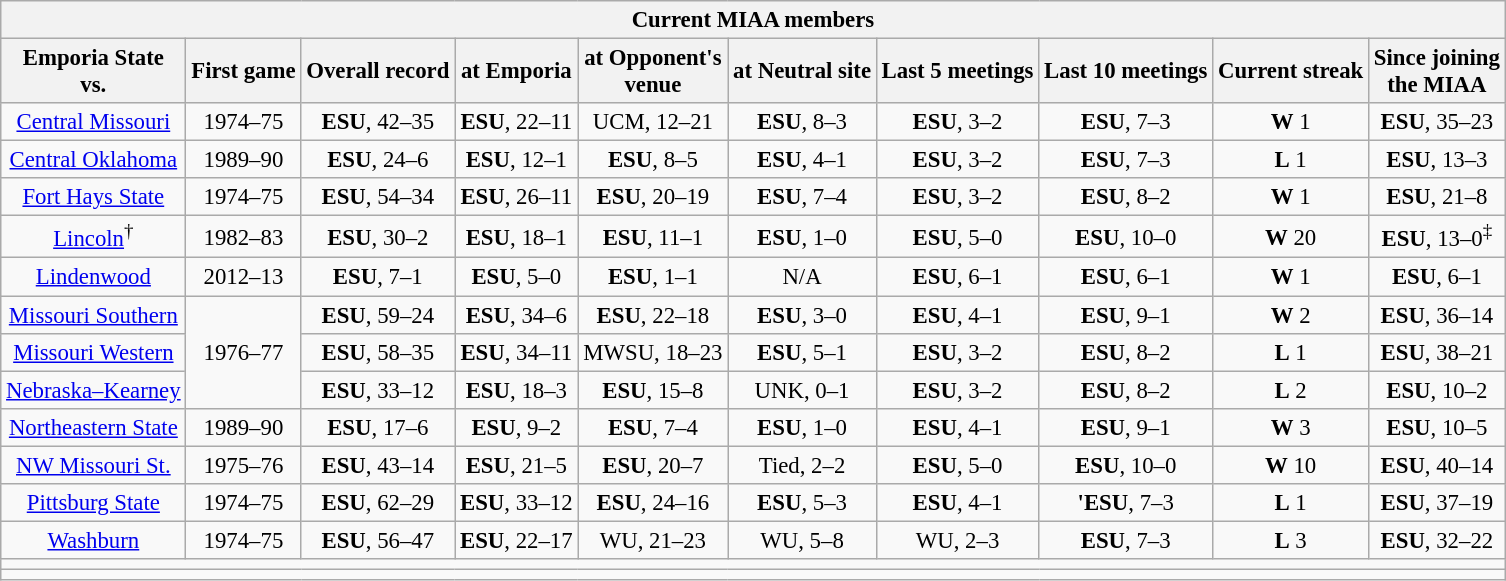<table class="wikitable" style="text-align:center; font-size:95%">
<tr>
<th colspan=10>Current MIAA members</th>
</tr>
<tr>
<th>Emporia State<br>vs.</th>
<th>First game</th>
<th>Overall record</th>
<th>at Emporia</th>
<th>at Opponent's<br>venue</th>
<th>at Neutral site</th>
<th>Last 5 meetings</th>
<th>Last 10 meetings</th>
<th>Current streak</th>
<th>Since joining<br>the MIAA</th>
</tr>
<tr>
<td><a href='#'>Central Missouri</a></td>
<td>1974–75</td>
<td><strong>ESU</strong>, 42–35</td>
<td><strong>ESU</strong>, 22–11</td>
<td>UCM, 12–21</td>
<td><strong>ESU</strong>, 8–3</td>
<td><strong>ESU</strong>, 3–2</td>
<td><strong>ESU</strong>, 7–3</td>
<td><strong>W</strong> 1</td>
<td><strong>ESU</strong>, 35–23</td>
</tr>
<tr>
<td><a href='#'>Central Oklahoma</a></td>
<td>1989–90</td>
<td><strong>ESU</strong>, 24–6</td>
<td><strong>ESU</strong>, 12–1</td>
<td><strong>ESU</strong>, 8–5</td>
<td><strong>ESU</strong>, 4–1</td>
<td><strong>ESU</strong>, 3–2</td>
<td><strong>ESU</strong>, 7–3</td>
<td><strong>L</strong> 1</td>
<td><strong>ESU</strong>, 13–3</td>
</tr>
<tr>
<td><a href='#'>Fort Hays State</a></td>
<td>1974–75</td>
<td><strong>ESU</strong>, 54–34</td>
<td><strong>ESU</strong>, 26–11</td>
<td><strong>ESU</strong>, 20–19</td>
<td><strong>ESU</strong>, 7–4</td>
<td><strong>ESU</strong>, 3–2</td>
<td><strong>ESU</strong>, 8–2</td>
<td><strong>W</strong> 1</td>
<td><strong>ESU</strong>, 21–8</td>
</tr>
<tr>
<td><a href='#'>Lincoln</a><sup>†</sup></td>
<td>1982–83</td>
<td><strong>ESU</strong>, 30–2</td>
<td><strong>ESU</strong>, 18–1</td>
<td><strong>ESU</strong>, 11–1</td>
<td><strong>ESU</strong>, 1–0</td>
<td><strong>ESU</strong>, 5–0</td>
<td><strong>ESU</strong>, 10–0</td>
<td><strong>W</strong> 20</td>
<td><strong>ESU</strong>, 13–0<sup>‡</sup></td>
</tr>
<tr>
<td><a href='#'>Lindenwood</a></td>
<td>2012–13</td>
<td><strong>ESU</strong>, 7–1</td>
<td><strong>ESU</strong>, 5–0</td>
<td><strong>ESU</strong>, 1–1</td>
<td>N/A</td>
<td><strong>ESU</strong>, 6–1</td>
<td><strong>ESU</strong>, 6–1</td>
<td><strong>W</strong> 1</td>
<td><strong>ESU</strong>, 6–1</td>
</tr>
<tr>
<td><a href='#'>Missouri Southern</a></td>
<td rowspan="3">1976–77</td>
<td><strong>ESU</strong>, 59–24</td>
<td><strong>ESU</strong>, 34–6</td>
<td><strong>ESU</strong>, 22–18</td>
<td><strong>ESU</strong>, 3–0</td>
<td><strong>ESU</strong>, 4–1</td>
<td><strong>ESU</strong>, 9–1</td>
<td><strong>W</strong> 2</td>
<td><strong>ESU</strong>, 36–14</td>
</tr>
<tr>
<td><a href='#'>Missouri Western</a></td>
<td><strong>ESU</strong>, 58–35</td>
<td><strong>ESU</strong>, 34–11</td>
<td>MWSU, 18–23</td>
<td><strong>ESU</strong>, 5–1</td>
<td><strong>ESU</strong>, 3–2</td>
<td><strong>ESU</strong>, 8–2</td>
<td><strong>L</strong> 1</td>
<td><strong>ESU</strong>, 38–21</td>
</tr>
<tr>
<td><a href='#'>Nebraska–Kearney</a></td>
<td><strong>ESU</strong>, 33–12</td>
<td><strong>ESU</strong>, 18–3</td>
<td><strong>ESU</strong>, 15–8</td>
<td>UNK, 0–1</td>
<td><strong>ESU</strong>, 3–2</td>
<td><strong>ESU</strong>, 8–2</td>
<td><strong>L</strong> 2</td>
<td><strong>ESU</strong>, 10–2</td>
</tr>
<tr>
<td><a href='#'>Northeastern State</a></td>
<td>1989–90</td>
<td><strong>ESU</strong>, 17–6</td>
<td><strong>ESU</strong>, 9–2</td>
<td><strong>ESU</strong>, 7–4</td>
<td><strong>ESU</strong>, 1–0</td>
<td><strong>ESU</strong>, 4–1</td>
<td><strong>ESU</strong>, 9–1</td>
<td><strong>W</strong> 3</td>
<td><strong>ESU</strong>, 10–5</td>
</tr>
<tr>
<td><a href='#'>NW Missouri St.</a></td>
<td>1975–76</td>
<td><strong>ESU</strong>, 43–14</td>
<td><strong>ESU</strong>, 21–5</td>
<td><strong>ESU</strong>, 20–7</td>
<td>Tied, 2–2</td>
<td><strong>ESU</strong>, 5–0</td>
<td><strong>ESU</strong>, 10–0</td>
<td><strong>W</strong> 10</td>
<td><strong>ESU</strong>, 40–14</td>
</tr>
<tr>
<td><a href='#'>Pittsburg State</a></td>
<td>1974–75</td>
<td><strong>ESU</strong>, 62–29</td>
<td><strong>ESU</strong>, 33–12</td>
<td><strong>ESU</strong>, 24–16</td>
<td><strong>ESU</strong>, 5–3</td>
<td><strong>ESU</strong>, 4–1</td>
<td><strong>'ESU</strong>, 7–3</td>
<td><strong>L</strong> 1</td>
<td><strong>ESU</strong>, 37–19</td>
</tr>
<tr>
<td><a href='#'>Washburn</a></td>
<td>1974–75</td>
<td><strong>ESU</strong>, 56–47</td>
<td><strong>ESU</strong>, 22–17</td>
<td>WU, 21–23</td>
<td>WU, 5–8</td>
<td>WU, 2–3</td>
<td><strong>ESU</strong>, 7–3</td>
<td><strong>L</strong> 3</td>
<td><strong>ESU</strong>, 32–22</td>
</tr>
<tr>
<td colspan="10"></td>
</tr>
<tr>
<td colspan="10"></td>
</tr>
</table>
